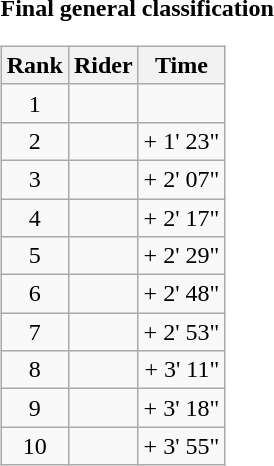<table>
<tr>
<td><strong>Final general classification</strong><br><table class="wikitable">
<tr>
<th scope="col">Rank</th>
<th scope="col">Rider</th>
<th scope="col">Time</th>
</tr>
<tr>
<td style="text-align:center;">1</td>
<td></td>
<td style="text-align:right;"></td>
</tr>
<tr>
<td style="text-align:center;">2</td>
<td></td>
<td style="text-align:right;">+ 1' 23"</td>
</tr>
<tr>
<td style="text-align:center;">3</td>
<td></td>
<td style="text-align:right;">+ 2' 07"</td>
</tr>
<tr>
<td style="text-align:center;">4</td>
<td></td>
<td style="text-align:right;">+ 2' 17"</td>
</tr>
<tr>
<td style="text-align:center;">5</td>
<td></td>
<td style="text-align:right;">+ 2' 29"</td>
</tr>
<tr>
<td style="text-align:center;">6</td>
<td></td>
<td style="text-align:right;">+ 2' 48"</td>
</tr>
<tr>
<td style="text-align:center;">7</td>
<td></td>
<td style="text-align:right;">+ 2' 53"</td>
</tr>
<tr>
<td style="text-align:center;">8</td>
<td></td>
<td style="text-align:right;">+ 3' 11"</td>
</tr>
<tr>
<td style="text-align:center;">9</td>
<td></td>
<td style="text-align:right;">+ 3' 18"</td>
</tr>
<tr>
<td style="text-align:center;">10</td>
<td></td>
<td style="text-align:right;">+ 3' 55"</td>
</tr>
</table>
</td>
</tr>
</table>
